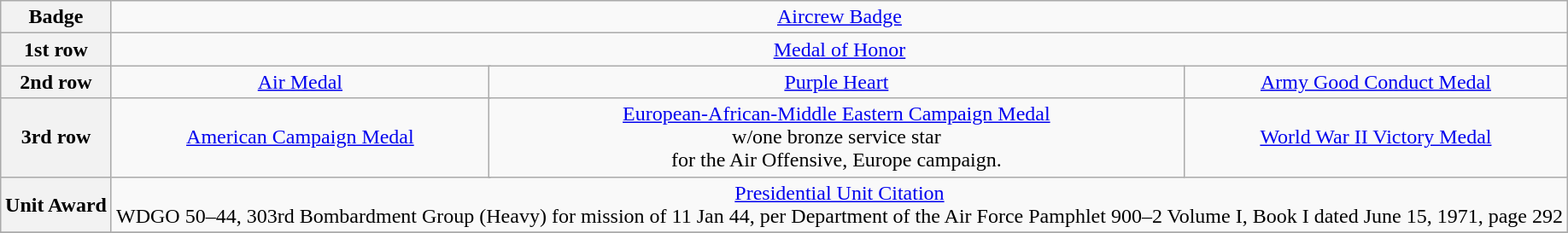<table class="wikitable" style="margin:1em auto; text-align:center;">
<tr>
<th>Badge</th>
<td colspan="7"><a href='#'>Aircrew Badge</a></td>
</tr>
<tr>
<th>1st row</th>
<td colspan="7"><a href='#'>Medal of Honor</a></td>
</tr>
<tr>
<th>2nd row</th>
<td colspan="3"><a href='#'>Air Medal</a></td>
<td colspan="3"><a href='#'>Purple Heart</a></td>
<td colspan="3"><a href='#'>Army Good Conduct Medal</a></td>
</tr>
<tr>
<th>3rd row</th>
<td colspan="3"><a href='#'>American Campaign Medal</a></td>
<td colspan="3"><a href='#'>European-African-Middle Eastern Campaign Medal</a> <br>w/one bronze service star <br>for the Air Offensive, Europe campaign.</td>
<td colspan="3"><a href='#'>World War II Victory Medal</a></td>
</tr>
<tr>
<th>Unit Award</th>
<td colspan="7"><a href='#'>Presidential Unit Citation</a><br>WDGO 50–44, 303rd Bombardment Group (Heavy) for mission of 11 Jan 44, per Department of the Air Force Pamphlet 900–2 Volume I, Book I dated June 15, 1971, page 292</td>
</tr>
<tr>
</tr>
</table>
